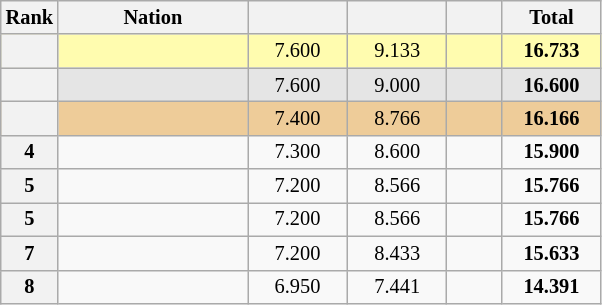<table class="wikitable sortable" style="text-align:center; font-size:85%">
<tr>
<th scope="col" style="width:25px;">Rank</th>
<th ! scope="col" style="width:120px;">Nation</th>
<th ! scope="col" style="width:60px;"></th>
<th ! scope="col" style="width:60px;"></th>
<th ! scope="col" style="width:30px;"></th>
<th ! scope="col" style="width:60px;">Total</th>
</tr>
<tr bgcolor=fffcaf>
<th scope=row></th>
<td align=left></td>
<td>7.600</td>
<td>9.133</td>
<td></td>
<td><strong>16.733</strong></td>
</tr>
<tr bgcolor=e5e5e5>
<th scope=row></th>
<td align=left></td>
<td>7.600</td>
<td>9.000</td>
<td></td>
<td><strong>16.600</strong></td>
</tr>
<tr bgcolor=eecc99>
<th scope=row></th>
<td align=left></td>
<td>7.400</td>
<td>8.766</td>
<td></td>
<td><strong>16.166</strong></td>
</tr>
<tr>
<th scope=row>4</th>
<td align=left></td>
<td>7.300</td>
<td>8.600</td>
<td></td>
<td><strong>15.900</strong></td>
</tr>
<tr>
<th scope=row>5</th>
<td align=left></td>
<td>7.200</td>
<td>8.566</td>
<td></td>
<td><strong>15.766</strong></td>
</tr>
<tr>
<th scope=row>5</th>
<td align=left></td>
<td>7.200</td>
<td>8.566</td>
<td></td>
<td><strong>15.766</strong></td>
</tr>
<tr>
<th scope=row>7</th>
<td align=left></td>
<td>7.200</td>
<td>8.433</td>
<td></td>
<td><strong>15.633</strong></td>
</tr>
<tr>
<th scope=row>8</th>
<td align=left></td>
<td>6.950</td>
<td>7.441</td>
<td></td>
<td><strong>14.391</strong></td>
</tr>
</table>
